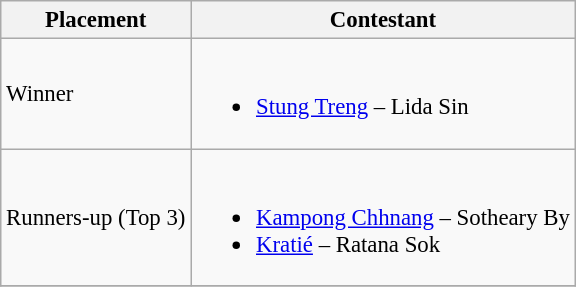<table class="wikitable" style="font-size: 95%;">
<tr>
<th>Placement</th>
<th>Contestant</th>
</tr>
<tr>
<td>Winner</td>
<td><br><ul><li><a href='#'>Stung Treng</a> – Lida Sin</li></ul></td>
</tr>
<tr>
<td>Runners-up (Top 3)</td>
<td><br><ul><li><a href='#'>Kampong Chhnang</a> – Sotheary By</li><li><a href='#'>Kratié</a> – Ratana Sok</li></ul></td>
</tr>
<tr>
</tr>
</table>
